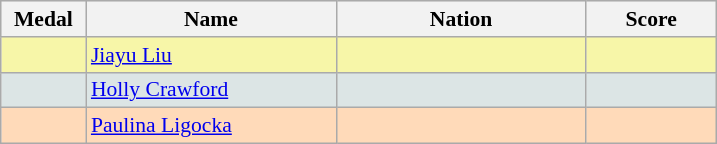<table class=wikitable style="border:1px solid #AAAAAA;font-size:90%">
<tr bgcolor="#E4E4E4">
<th width=50>Medal</th>
<th width=160>Name</th>
<th width=160>Nation</th>
<th width=80>Score</th>
</tr>
<tr bgcolor="#F7F6A8">
<td align="center"></td>
<td><a href='#'>Jiayu Liu</a></td>
<td></td>
<td align="center"></td>
</tr>
<tr bgcolor="#DCE5E5">
<td align="center"></td>
<td><a href='#'>Holly Crawford</a></td>
<td></td>
<td align="center"></td>
</tr>
<tr bgcolor="#FFDAB9">
<td align="center"></td>
<td><a href='#'>Paulina Ligocka</a></td>
<td></td>
<td align="center"></td>
</tr>
</table>
